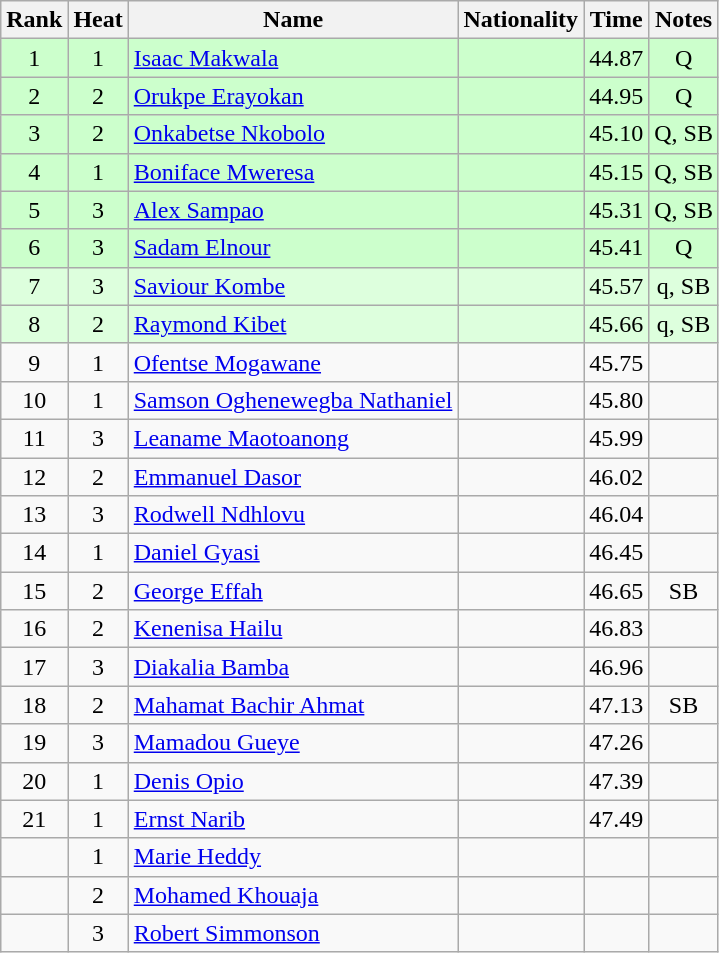<table class="wikitable sortable" style="text-align:center">
<tr>
<th>Rank</th>
<th>Heat</th>
<th>Name</th>
<th>Nationality</th>
<th>Time</th>
<th>Notes</th>
</tr>
<tr bgcolor=ccffcc>
<td>1</td>
<td>1</td>
<td align=left><a href='#'>Isaac Makwala</a></td>
<td align=left></td>
<td>44.87</td>
<td>Q</td>
</tr>
<tr bgcolor=ccffcc>
<td>2</td>
<td>2</td>
<td align=left><a href='#'>Orukpe Erayokan</a></td>
<td align=left></td>
<td>44.95</td>
<td>Q</td>
</tr>
<tr bgcolor=ccffcc>
<td>3</td>
<td>2</td>
<td align=left><a href='#'>Onkabetse Nkobolo</a></td>
<td align=left></td>
<td>45.10</td>
<td>Q, SB</td>
</tr>
<tr bgcolor=ccffcc>
<td>4</td>
<td>1</td>
<td align=left><a href='#'>Boniface Mweresa</a></td>
<td align=left></td>
<td>45.15</td>
<td>Q, SB</td>
</tr>
<tr bgcolor=ccffcc>
<td>5</td>
<td>3</td>
<td align=left><a href='#'>Alex Sampao</a></td>
<td align=left></td>
<td>45.31</td>
<td>Q, SB</td>
</tr>
<tr bgcolor=ccffcc>
<td>6</td>
<td>3</td>
<td align=left><a href='#'>Sadam Elnour</a></td>
<td align=left></td>
<td>45.41</td>
<td>Q</td>
</tr>
<tr bgcolor=ddffdd>
<td>7</td>
<td>3</td>
<td align=left><a href='#'>Saviour Kombe</a></td>
<td align=left></td>
<td>45.57</td>
<td>q, SB</td>
</tr>
<tr bgcolor=ddffdd>
<td>8</td>
<td>2</td>
<td align=left><a href='#'>Raymond Kibet</a></td>
<td align=left></td>
<td>45.66</td>
<td>q, SB</td>
</tr>
<tr>
<td>9</td>
<td>1</td>
<td align=left><a href='#'>Ofentse Mogawane</a></td>
<td align=left></td>
<td>45.75</td>
<td></td>
</tr>
<tr>
<td>10</td>
<td>1</td>
<td align=left><a href='#'>Samson Oghenewegba Nathaniel</a></td>
<td align=left></td>
<td>45.80</td>
<td></td>
</tr>
<tr>
<td>11</td>
<td>3</td>
<td align=left><a href='#'>Leaname Maotoanong</a></td>
<td align=left></td>
<td>45.99</td>
<td></td>
</tr>
<tr>
<td>12</td>
<td>2</td>
<td align=left><a href='#'>Emmanuel Dasor</a></td>
<td align=left></td>
<td>46.02</td>
<td></td>
</tr>
<tr>
<td>13</td>
<td>3</td>
<td align=left><a href='#'>Rodwell Ndhlovu</a></td>
<td align=left></td>
<td>46.04</td>
<td></td>
</tr>
<tr>
<td>14</td>
<td>1</td>
<td align=left><a href='#'>Daniel Gyasi</a></td>
<td align=left></td>
<td>46.45</td>
<td></td>
</tr>
<tr>
<td>15</td>
<td>2</td>
<td align=left><a href='#'>George Effah</a></td>
<td align=left></td>
<td>46.65</td>
<td>SB</td>
</tr>
<tr>
<td>16</td>
<td>2</td>
<td align=left><a href='#'>Kenenisa Hailu</a></td>
<td align=left></td>
<td>46.83</td>
<td></td>
</tr>
<tr>
<td>17</td>
<td>3</td>
<td align=left><a href='#'>Diakalia Bamba</a></td>
<td align=left></td>
<td>46.96</td>
<td></td>
</tr>
<tr>
<td>18</td>
<td>2</td>
<td align=left><a href='#'>Mahamat Bachir Ahmat</a></td>
<td align=left></td>
<td>47.13</td>
<td>SB</td>
</tr>
<tr>
<td>19</td>
<td>3</td>
<td align=left><a href='#'>Mamadou Gueye</a></td>
<td align=left></td>
<td>47.26</td>
<td></td>
</tr>
<tr>
<td>20</td>
<td>1</td>
<td align=left><a href='#'>Denis Opio</a></td>
<td align=left></td>
<td>47.39</td>
<td></td>
</tr>
<tr>
<td>21</td>
<td>1</td>
<td align=left><a href='#'>Ernst Narib</a></td>
<td align=left></td>
<td>47.49</td>
<td></td>
</tr>
<tr>
<td></td>
<td>1</td>
<td align=left><a href='#'>Marie Heddy</a></td>
<td align=left></td>
<td></td>
<td></td>
</tr>
<tr>
<td></td>
<td>2</td>
<td align=left><a href='#'>Mohamed Khouaja</a></td>
<td align=left></td>
<td></td>
<td></td>
</tr>
<tr>
<td></td>
<td>3</td>
<td align=left><a href='#'>Robert Simmonson</a></td>
<td align=left></td>
<td></td>
<td></td>
</tr>
</table>
